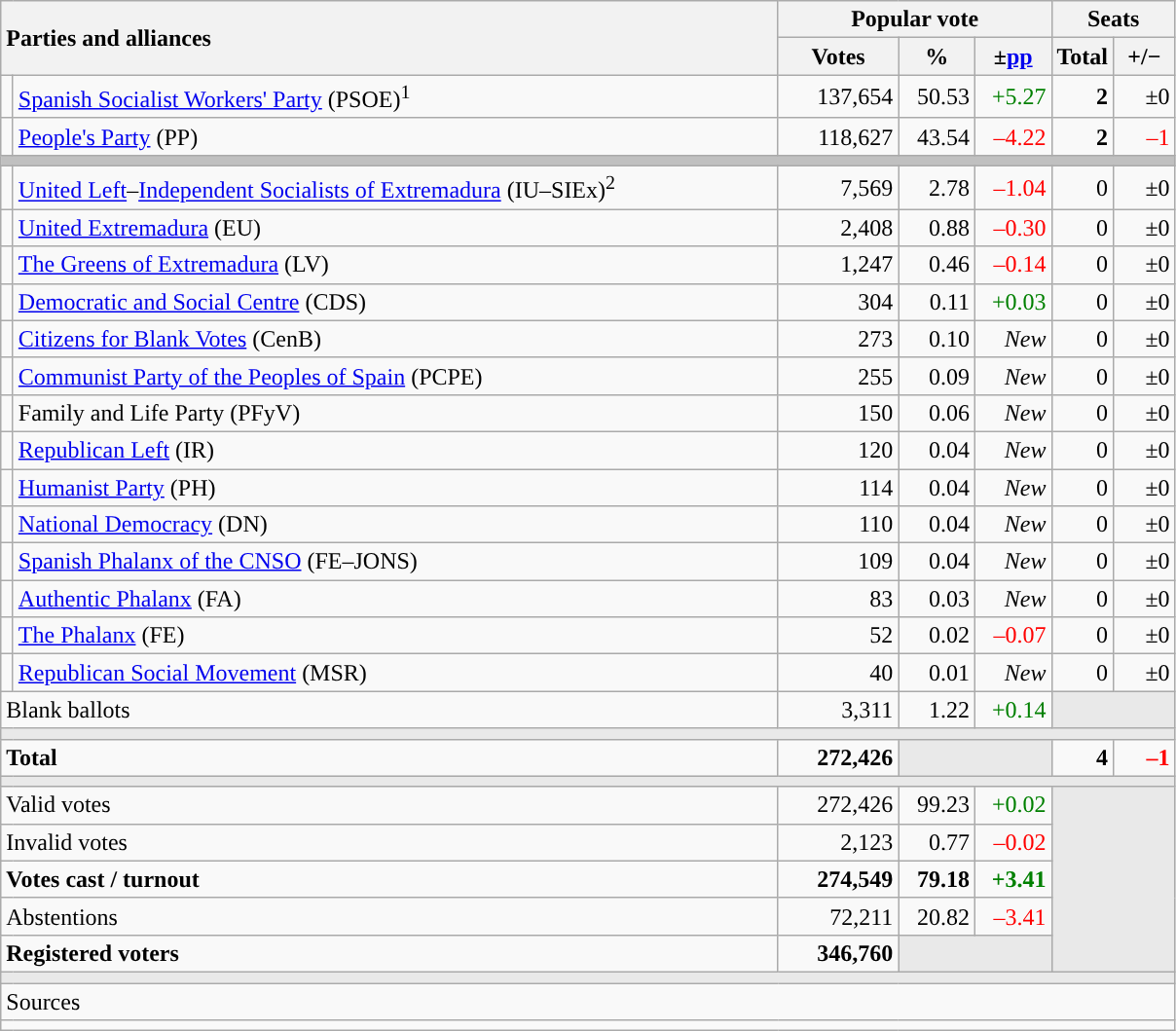<table class="wikitable" style="text-align:right;">
<tr>
<th style="text-align:left;" rowspan="2" colspan="2" width="525">Parties and alliances</th>
<th colspan="3">Popular vote</th>
<th colspan="2">Seats</th>
</tr>
<tr>
<th width="75">Votes</th>
<th width="45">%</th>
<th width="45">±<a href='#'>pp</a></th>
<th width="35">Total</th>
<th width="35">+/−</th>
</tr>
<tr>
<td width="1" style="color:inherit;background:"></td>
<td align="left"><a href='#'>Spanish Socialist Workers' Party</a> (PSOE)<sup>1</sup></td>
<td>137,654</td>
<td>50.53</td>
<td style="color:green;">+5.27</td>
<td><strong>2</strong></td>
<td>±0</td>
</tr>
<tr>
<td style="color:inherit;background:"></td>
<td align="left"><a href='#'>People's Party</a> (PP)</td>
<td>118,627</td>
<td>43.54</td>
<td style="color:red;">–4.22</td>
<td><strong>2</strong></td>
<td style="color:red;">–1</td>
</tr>
<tr>
<td colspan="7" bgcolor="#C0C0C0"></td>
</tr>
<tr>
<td style="color:inherit;background:"></td>
<td align="left"><a href='#'>United Left</a>–<a href='#'>Independent Socialists of Extremadura</a> (IU–SIEx)<sup>2</sup></td>
<td>7,569</td>
<td>2.78</td>
<td style="color:red;">–1.04</td>
<td>0</td>
<td>±0</td>
</tr>
<tr>
<td style="color:inherit;background:"></td>
<td align="left"><a href='#'>United Extremadura</a> (EU)</td>
<td>2,408</td>
<td>0.88</td>
<td style="color:red;">–0.30</td>
<td>0</td>
<td>±0</td>
</tr>
<tr>
<td style="color:inherit;background:"></td>
<td align="left"><a href='#'>The Greens of Extremadura</a> (LV)</td>
<td>1,247</td>
<td>0.46</td>
<td style="color:red;">–0.14</td>
<td>0</td>
<td>±0</td>
</tr>
<tr>
<td style="color:inherit;background:"></td>
<td align="left"><a href='#'>Democratic and Social Centre</a> (CDS)</td>
<td>304</td>
<td>0.11</td>
<td style="color:green;">+0.03</td>
<td>0</td>
<td>±0</td>
</tr>
<tr>
<td style="color:inherit;background:"></td>
<td align="left"><a href='#'>Citizens for Blank Votes</a> (CenB)</td>
<td>273</td>
<td>0.10</td>
<td><em>New</em></td>
<td>0</td>
<td>±0</td>
</tr>
<tr>
<td style="color:inherit;background:"></td>
<td align="left"><a href='#'>Communist Party of the Peoples of Spain</a> (PCPE)</td>
<td>255</td>
<td>0.09</td>
<td><em>New</em></td>
<td>0</td>
<td>±0</td>
</tr>
<tr>
<td style="color:inherit;background:"></td>
<td align="left">Family and Life Party (PFyV)</td>
<td>150</td>
<td>0.06</td>
<td><em>New</em></td>
<td>0</td>
<td>±0</td>
</tr>
<tr>
<td style="color:inherit;background:"></td>
<td align="left"><a href='#'>Republican Left</a> (IR)</td>
<td>120</td>
<td>0.04</td>
<td><em>New</em></td>
<td>0</td>
<td>±0</td>
</tr>
<tr>
<td style="color:inherit;background:"></td>
<td align="left"><a href='#'>Humanist Party</a> (PH)</td>
<td>114</td>
<td>0.04</td>
<td><em>New</em></td>
<td>0</td>
<td>±0</td>
</tr>
<tr>
<td style="color:inherit;background:"></td>
<td align="left"><a href='#'>National Democracy</a> (DN)</td>
<td>110</td>
<td>0.04</td>
<td><em>New</em></td>
<td>0</td>
<td>±0</td>
</tr>
<tr>
<td style="color:inherit;background:"></td>
<td align="left"><a href='#'>Spanish Phalanx of the CNSO</a> (FE–JONS)</td>
<td>109</td>
<td>0.04</td>
<td><em>New</em></td>
<td>0</td>
<td>±0</td>
</tr>
<tr>
<td style="color:inherit;background:"></td>
<td align="left"><a href='#'>Authentic Phalanx</a> (FA)</td>
<td>83</td>
<td>0.03</td>
<td><em>New</em></td>
<td>0</td>
<td>±0</td>
</tr>
<tr>
<td style="color:inherit;background:"></td>
<td align="left"><a href='#'>The Phalanx</a> (FE)</td>
<td>52</td>
<td>0.02</td>
<td style="color:red;">–0.07</td>
<td>0</td>
<td>±0</td>
</tr>
<tr>
<td style="color:inherit;background:"></td>
<td align="left"><a href='#'>Republican Social Movement</a> (MSR)</td>
<td>40</td>
<td>0.01</td>
<td><em>New</em></td>
<td>0</td>
<td>±0</td>
</tr>
<tr>
<td align="left" colspan="2">Blank ballots</td>
<td>3,311</td>
<td>1.22</td>
<td style="color:green;">+0.14</td>
<td bgcolor="#E9E9E9" colspan="2"></td>
</tr>
<tr>
<td colspan="7" bgcolor="#E9E9E9"></td>
</tr>
<tr style="font-weight:bold;">
<td align="left" colspan="2">Total</td>
<td>272,426</td>
<td bgcolor="#E9E9E9" colspan="2"></td>
<td>4</td>
<td style="color:red;">–1</td>
</tr>
<tr>
<td colspan="7" bgcolor="#E9E9E9"></td>
</tr>
<tr>
<td align="left" colspan="2">Valid votes</td>
<td>272,426</td>
<td>99.23</td>
<td style="color:green;">+0.02</td>
<td bgcolor="#E9E9E9" colspan="2" rowspan="5"></td>
</tr>
<tr>
<td align="left" colspan="2">Invalid votes</td>
<td>2,123</td>
<td>0.77</td>
<td style="color:red;">–0.02</td>
</tr>
<tr style="font-weight:bold;">
<td align="left" colspan="2">Votes cast / turnout</td>
<td>274,549</td>
<td>79.18</td>
<td style="color:green;">+3.41</td>
</tr>
<tr>
<td align="left" colspan="2">Abstentions</td>
<td>72,211</td>
<td>20.82</td>
<td style="color:red;">–3.41</td>
</tr>
<tr style="font-weight:bold;">
<td align="left" colspan="2">Registered voters</td>
<td>346,760</td>
<td bgcolor="#E9E9E9" colspan="2"></td>
</tr>
<tr>
<td colspan="7" bgcolor="#E9E9E9"></td>
</tr>
<tr>
<td align="left" colspan="7">Sources</td>
</tr>
<tr>
<td colspan="7" style="text-align:left; max-width:790px;"></td>
</tr>
</table>
